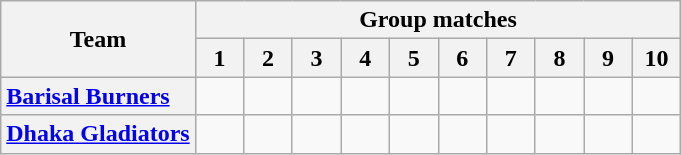<table class="wikitable">
<tr>
<th rowspan="2">Team</th>
<th colspan="14"><span>Group matches</span></th>
</tr>
<tr>
<th width=25>1</th>
<th width=25>2</th>
<th width=25>3</th>
<th width=25>4</th>
<th width=25>5</th>
<th width=25>6</th>
<th width=25>7</th>
<th width=25>8</th>
<th width=25>9</th>
<th width=25>10</th>
</tr>
<tr>
<th style="text-align:left"><a href='#'>Barisal Burners</a></th>
<td></td>
<td></td>
<td></td>
<td></td>
<td></td>
<td></td>
<td></td>
<td></td>
<td></td>
<td></td>
</tr>
<tr>
<th style="text-align:left"><a href='#'>Dhaka Gladiators</a></th>
<td></td>
<td></td>
<td></td>
<td></td>
<td></td>
<td></td>
<td></td>
<td></td>
<td></td>
<td></td>
</tr>
</table>
